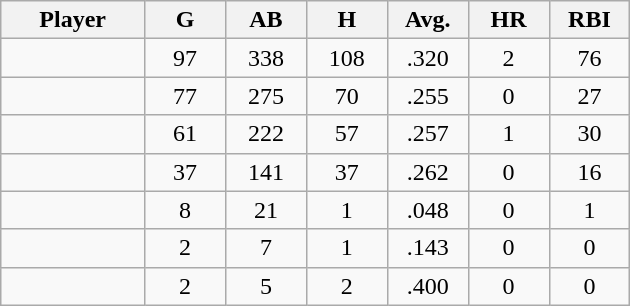<table class="wikitable sortable">
<tr>
<th bgcolor="#DDDDFF" width="16%">Player</th>
<th bgcolor="#DDDDFF" width="9%">G</th>
<th bgcolor="#DDDDFF" width="9%">AB</th>
<th bgcolor="#DDDDFF" width="9%">H</th>
<th bgcolor="#DDDDFF" width="9%">Avg.</th>
<th bgcolor="#DDDDFF" width="9%">HR</th>
<th bgcolor="#DDDDFF" width="9%">RBI</th>
</tr>
<tr align="center">
<td></td>
<td>97</td>
<td>338</td>
<td>108</td>
<td>.320</td>
<td>2</td>
<td>76</td>
</tr>
<tr align="center">
<td></td>
<td>77</td>
<td>275</td>
<td>70</td>
<td>.255</td>
<td>0</td>
<td>27</td>
</tr>
<tr align="center">
<td></td>
<td>61</td>
<td>222</td>
<td>57</td>
<td>.257</td>
<td>1</td>
<td>30</td>
</tr>
<tr align="center">
<td></td>
<td>37</td>
<td>141</td>
<td>37</td>
<td>.262</td>
<td>0</td>
<td>16</td>
</tr>
<tr align="center">
<td></td>
<td>8</td>
<td>21</td>
<td>1</td>
<td>.048</td>
<td>0</td>
<td>1</td>
</tr>
<tr align="center">
<td></td>
<td>2</td>
<td>7</td>
<td>1</td>
<td>.143</td>
<td>0</td>
<td>0</td>
</tr>
<tr align="center">
<td></td>
<td>2</td>
<td>5</td>
<td>2</td>
<td>.400</td>
<td>0</td>
<td>0</td>
</tr>
</table>
